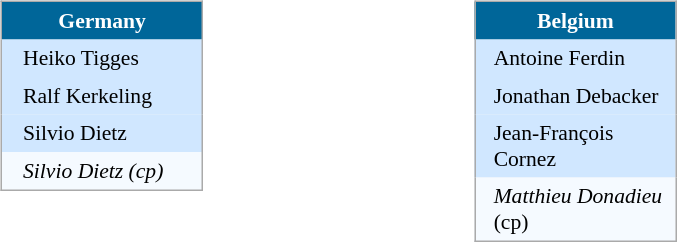<table width="100%" align=center>
<tr>
<td valign="top" width="22%"><br><table align=center cellpadding="4" cellspacing="0" style="background: #f9f9f9; border: 1px #aaa solid; border-collapse: collapse; font-size: 90%;" width=135>
<tr align=center style="background:#006699; color:white">
<th width=100% colspan=2> Germany</th>
</tr>
<tr align=left style="background:#D0E7FF;">
<td><strong></strong></td>
<td>Heiko Tigges</td>
</tr>
<tr align=left style="background:#D0E7FF;">
<td><strong></strong></td>
<td>Ralf Kerkeling</td>
</tr>
<tr align=left style="background:#D0E7FF;">
<td><strong></strong></td>
<td>Silvio Dietz</td>
</tr>
<tr align=left style="background:#F5FAFF;">
<td><strong></strong></td>
<td><em>Silvio Dietz (cp)</em></td>
</tr>
</table>
</td>
<td valign="top" width="22%"><br><table align=center cellpadding="4" cellspacing="0" style="background: #f9f9f9; border: 1px #aaa solid; border-collapse: collapse; font-size: 90%;" width=135>
<tr align=center style="background:#006699; color:white">
<th width=100% colspan=2> Belgium</th>
</tr>
<tr align=left style="background:#D0E7FF;">
<td><strong></strong></td>
<td>Antoine Ferdin</td>
</tr>
<tr align=left style="background:#D0E7FF;">
<td><strong></strong></td>
<td>Jonathan Debacker</td>
</tr>
<tr align=left style="background:#D0E7FF;">
<td><strong></strong></td>
<td>Jean-François Cornez</td>
</tr>
<tr align=left style="background:#F5FAFF;">
<td><strong></strong></td>
<td><em>Matthieu Donadieu</em> (cp)</td>
</tr>
</table>
</td>
<td valign="top" width="22%"><br> </td>
<td valign="top" width="22%"><br> </td>
</tr>
</table>
